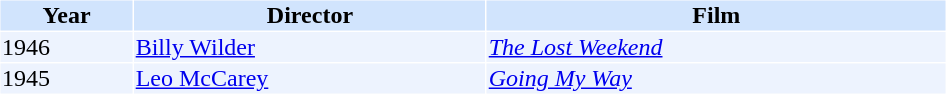<table cellspacing="1" cellpadding="1" border="0" width="50%">
<tr bgcolor="#d1e4fd">
<th>Year</th>
<th>Director</th>
<th>Film</th>
</tr>
<tr bgcolor=#edf3fe>
<td>1946</td>
<td><a href='#'>Billy Wilder</a></td>
<td><em><a href='#'>The Lost Weekend</a></em></td>
</tr>
<tr bgcolor=#edf3fe>
<td>1945</td>
<td><a href='#'>Leo McCarey</a></td>
<td><em><a href='#'>Going My Way</a></em></td>
</tr>
</table>
